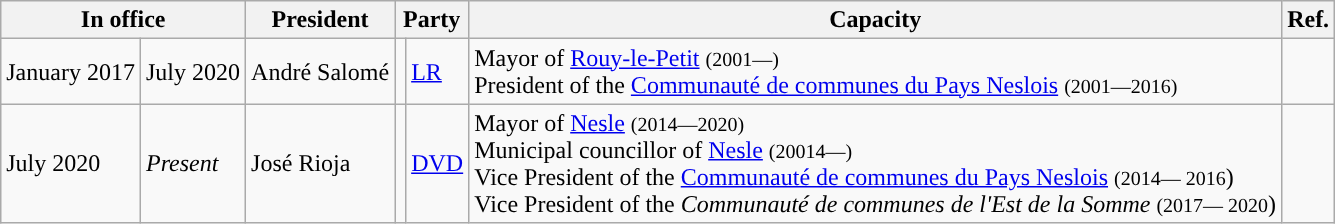<table class="wikitable">
<tr>
<th colspan="2">In office</th>
<th>President</th>
<th colspan="2">Party</th>
<th>Capacity</th>
<th>Ref.</th>
</tr>
<tr>
<td>January 2017</td>
<td>July 2020</td>
<td>André Salomé</td>
<td style="background:"></td>
<td><a href='#'>LR</a></td>
<td>Mayor of <a href='#'>Rouy-le-Petit</a> <small>(2001—)</small><br>President of the <a href='#'>Communauté de communes du Pays Neslois</a> <small>(2001—2016)</small></td>
<td></td>
</tr>
<tr>
<td>July 2020</td>
<td><em>Present</em></td>
<td>José Rioja</td>
<td style="background:"></td>
<td><a href='#'>DVD</a></td>
<td>Mayor of <a href='#'>Nesle</a> <small>(2014—2020)</small><br>Municipal councillor of <a href='#'>Nesle</a> <small>(20014—)</small><br>Vice President of the <a href='#'>Communauté de communes du Pays Neslois</a> <small>(2014— 2016</small>)<br>Vice President of the <em>Communauté de communes de l'Est de la Somme</em> <small>(2017— 2020</small>)</td>
<td></td>
</tr>
</table>
